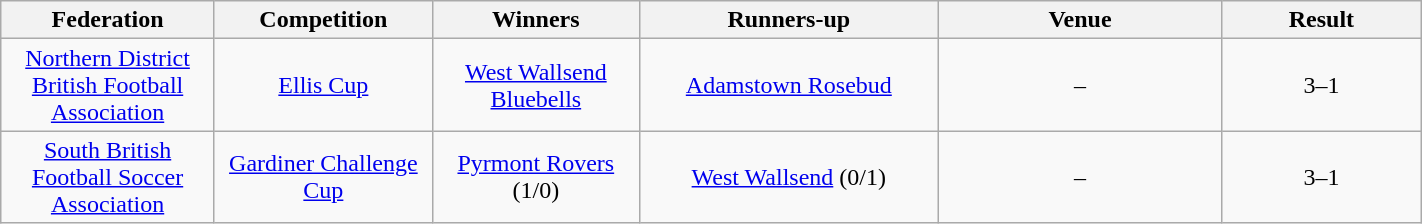<table class="wikitable" width="75%">
<tr>
<th style="width:10em">Federation</th>
<th style="width:10em">Competition</th>
<th style="width:10em">Winners</th>
<th style="width:15em">Runners-up</th>
<th style="width:15em">Venue</th>
<th style="width:10em">Result</th>
</tr>
<tr>
<td align="center"><a href='#'>Northern District British Football Association</a></td>
<td align="center"><a href='#'>Ellis Cup</a></td>
<td align="center"><a href='#'>West Wallsend Bluebells</a></td>
<td align="center"><a href='#'>Adamstown Rosebud</a></td>
<td align="center">–</td>
<td align="center">3–1</td>
</tr>
<tr>
<td align="center"><a href='#'>South British Football Soccer Association</a></td>
<td align="center"><a href='#'>Gardiner Challenge Cup</a></td>
<td align="center"><a href='#'>Pyrmont Rovers</a> (1/0)</td>
<td align="center"><a href='#'>West Wallsend</a> (0/1)</td>
<td align="center">–</td>
<td align="center">3–1</td>
</tr>
</table>
